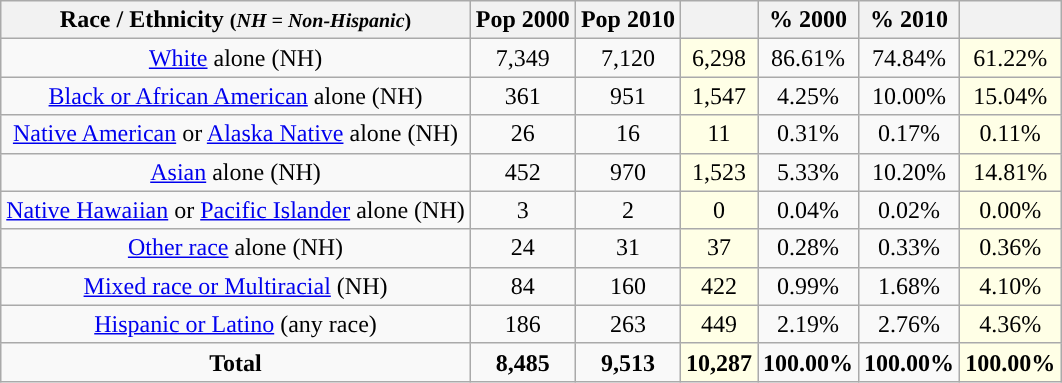<table class="wikitable" style="text-align:center;">
<tr>
<th>Race / Ethnicity <small>(<em>NH = Non-Hispanic</em>)</small></th>
<th>Pop 2000</th>
<th>Pop 2010</th>
<th></th>
<th>% 2000</th>
<th>% 2010</th>
<th></th>
</tr>
<tr>
<td><a href='#'>White</a> alone (NH)</td>
<td>7,349</td>
<td>7,120</td>
<td style='background: #ffffe6;'>6,298</td>
<td>86.61%</td>
<td>74.84%</td>
<td style='background: #ffffe6;'>61.22%</td>
</tr>
<tr>
<td><a href='#'>Black or African American</a> alone (NH)</td>
<td>361</td>
<td>951</td>
<td style='background: #ffffe6;'>1,547</td>
<td>4.25%</td>
<td>10.00%</td>
<td style='background: #ffffe6;'>15.04%</td>
</tr>
<tr>
<td><a href='#'>Native American</a> or <a href='#'>Alaska Native</a> alone (NH)</td>
<td>26</td>
<td>16</td>
<td style='background: #ffffe6;'>11</td>
<td>0.31%</td>
<td>0.17%</td>
<td style='background: #ffffe6;'>0.11%</td>
</tr>
<tr>
<td><a href='#'>Asian</a> alone (NH)</td>
<td>452</td>
<td>970</td>
<td style='background: #ffffe6;'>1,523</td>
<td>5.33%</td>
<td>10.20%</td>
<td style='background: #ffffe6;'>14.81%</td>
</tr>
<tr>
<td><a href='#'>Native Hawaiian</a> or <a href='#'>Pacific Islander</a> alone (NH)</td>
<td>3</td>
<td>2</td>
<td style='background: #ffffe6;'>0</td>
<td>0.04%</td>
<td>0.02%</td>
<td style='background: #ffffe6;'>0.00%</td>
</tr>
<tr>
<td><a href='#'>Other race</a> alone (NH)</td>
<td>24</td>
<td>31</td>
<td style='background: #ffffe6;'>37</td>
<td>0.28%</td>
<td>0.33%</td>
<td style='background: #ffffe6;'>0.36%</td>
</tr>
<tr>
<td><a href='#'>Mixed race or Multiracial</a> (NH)</td>
<td>84</td>
<td>160</td>
<td style='background: #ffffe6;'>422</td>
<td>0.99%</td>
<td>1.68%</td>
<td style='background: #ffffe6;'>4.10%</td>
</tr>
<tr>
<td><a href='#'>Hispanic or Latino</a> (any race)</td>
<td>186</td>
<td>263</td>
<td style='background: #ffffe6;'>449</td>
<td>2.19%</td>
<td>2.76%</td>
<td style='background: #ffffe6;'>4.36%</td>
</tr>
<tr>
<td><strong>Total</strong></td>
<td><strong>8,485</strong></td>
<td><strong>9,513</strong></td>
<td style='background: #ffffe6;'><strong>10,287</strong></td>
<td><strong>100.00%</strong></td>
<td><strong>100.00%</strong></td>
<td style='background: #ffffe6;'><strong>100.00%</strong></td>
</tr>
</table>
